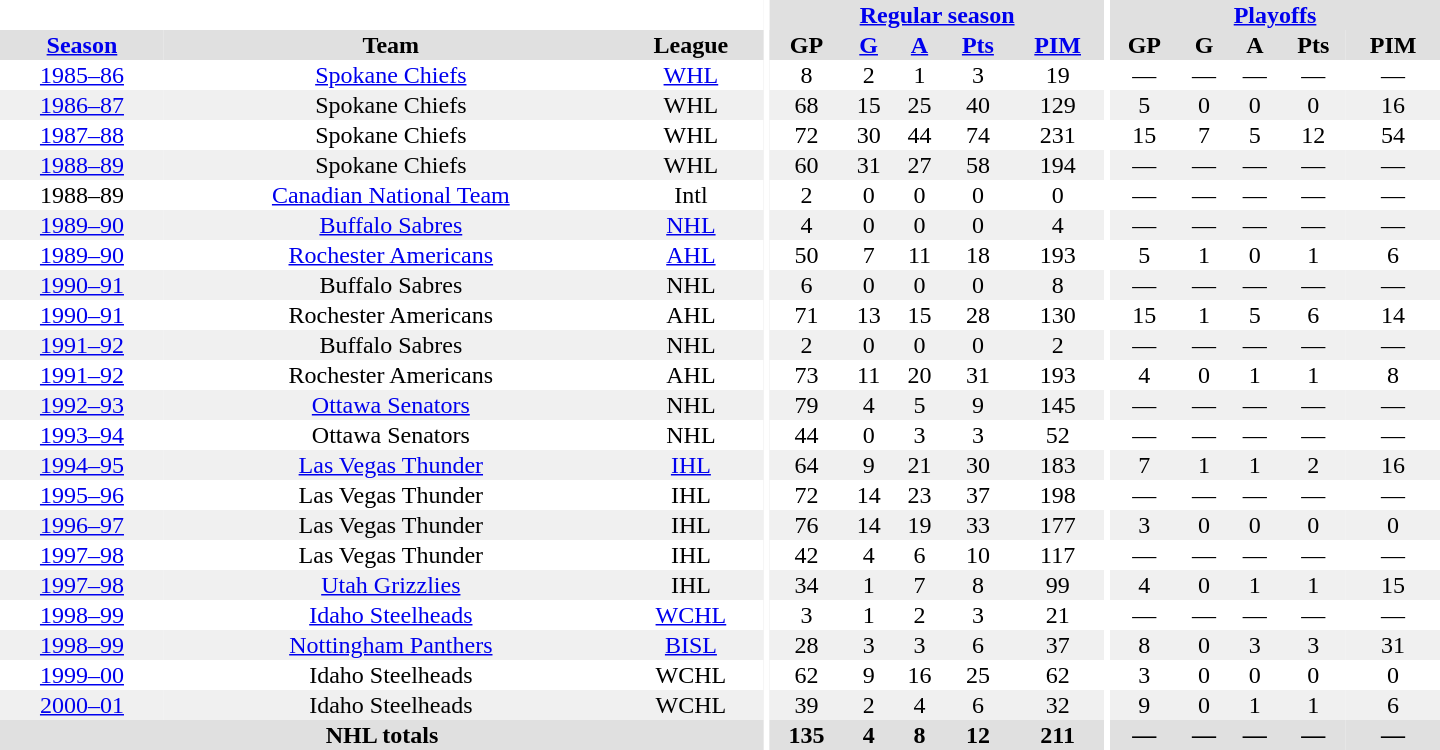<table border="0" cellpadding="1" cellspacing="0" style="text-align:center; width:60em">
<tr bgcolor="#e0e0e0">
<th colspan="3" bgcolor="#ffffff"></th>
<th rowspan="100" bgcolor="#ffffff"></th>
<th colspan="5"><a href='#'>Regular season</a></th>
<th rowspan="100" bgcolor="#ffffff"></th>
<th colspan="5"><a href='#'>Playoffs</a></th>
</tr>
<tr bgcolor="#e0e0e0">
<th><a href='#'>Season</a></th>
<th>Team</th>
<th>League</th>
<th>GP</th>
<th><a href='#'>G</a></th>
<th><a href='#'>A</a></th>
<th><a href='#'>Pts</a></th>
<th><a href='#'>PIM</a></th>
<th>GP</th>
<th>G</th>
<th>A</th>
<th>Pts</th>
<th>PIM</th>
</tr>
<tr>
<td><a href='#'>1985–86</a></td>
<td><a href='#'>Spokane Chiefs</a></td>
<td><a href='#'>WHL</a></td>
<td>8</td>
<td>2</td>
<td>1</td>
<td>3</td>
<td>19</td>
<td>—</td>
<td>—</td>
<td>—</td>
<td>—</td>
<td>—</td>
</tr>
<tr bgcolor="#f0f0f0">
<td><a href='#'>1986–87</a></td>
<td>Spokane Chiefs</td>
<td>WHL</td>
<td>68</td>
<td>15</td>
<td>25</td>
<td>40</td>
<td>129</td>
<td>5</td>
<td>0</td>
<td>0</td>
<td>0</td>
<td>16</td>
</tr>
<tr>
<td><a href='#'>1987–88</a></td>
<td>Spokane Chiefs</td>
<td>WHL</td>
<td>72</td>
<td>30</td>
<td>44</td>
<td>74</td>
<td>231</td>
<td>15</td>
<td>7</td>
<td>5</td>
<td>12</td>
<td>54</td>
</tr>
<tr bgcolor="#f0f0f0">
<td><a href='#'>1988–89</a></td>
<td>Spokane Chiefs</td>
<td>WHL</td>
<td>60</td>
<td>31</td>
<td>27</td>
<td>58</td>
<td>194</td>
<td>—</td>
<td>—</td>
<td>—</td>
<td>—</td>
<td>—</td>
</tr>
<tr>
<td>1988–89</td>
<td><a href='#'>Canadian National Team</a></td>
<td>Intl</td>
<td>2</td>
<td>0</td>
<td>0</td>
<td>0</td>
<td>0</td>
<td>—</td>
<td>—</td>
<td>—</td>
<td>—</td>
<td>—</td>
</tr>
<tr bgcolor="#f0f0f0">
<td><a href='#'>1989–90</a></td>
<td><a href='#'>Buffalo Sabres</a></td>
<td><a href='#'>NHL</a></td>
<td>4</td>
<td>0</td>
<td>0</td>
<td>0</td>
<td>4</td>
<td>—</td>
<td>—</td>
<td>—</td>
<td>—</td>
<td>—</td>
</tr>
<tr>
<td><a href='#'>1989–90</a></td>
<td><a href='#'>Rochester Americans</a></td>
<td><a href='#'>AHL</a></td>
<td>50</td>
<td>7</td>
<td>11</td>
<td>18</td>
<td>193</td>
<td>5</td>
<td>1</td>
<td>0</td>
<td>1</td>
<td>6</td>
</tr>
<tr bgcolor="#f0f0f0">
<td><a href='#'>1990–91</a></td>
<td>Buffalo Sabres</td>
<td>NHL</td>
<td>6</td>
<td>0</td>
<td>0</td>
<td>0</td>
<td>8</td>
<td>—</td>
<td>—</td>
<td>—</td>
<td>—</td>
<td>—</td>
</tr>
<tr>
<td><a href='#'>1990–91</a></td>
<td>Rochester Americans</td>
<td>AHL</td>
<td>71</td>
<td>13</td>
<td>15</td>
<td>28</td>
<td>130</td>
<td>15</td>
<td>1</td>
<td>5</td>
<td>6</td>
<td>14</td>
</tr>
<tr bgcolor="#f0f0f0">
<td><a href='#'>1991–92</a></td>
<td>Buffalo Sabres</td>
<td>NHL</td>
<td>2</td>
<td>0</td>
<td>0</td>
<td>0</td>
<td>2</td>
<td>—</td>
<td>—</td>
<td>—</td>
<td>—</td>
<td>—</td>
</tr>
<tr>
<td><a href='#'>1991–92</a></td>
<td>Rochester Americans</td>
<td>AHL</td>
<td>73</td>
<td>11</td>
<td>20</td>
<td>31</td>
<td>193</td>
<td>4</td>
<td>0</td>
<td>1</td>
<td>1</td>
<td>8</td>
</tr>
<tr bgcolor="#f0f0f0">
<td><a href='#'>1992–93</a></td>
<td><a href='#'>Ottawa Senators</a></td>
<td>NHL</td>
<td>79</td>
<td>4</td>
<td>5</td>
<td>9</td>
<td>145</td>
<td>—</td>
<td>—</td>
<td>—</td>
<td>—</td>
<td>—</td>
</tr>
<tr>
<td><a href='#'>1993–94</a></td>
<td>Ottawa Senators</td>
<td>NHL</td>
<td>44</td>
<td>0</td>
<td>3</td>
<td>3</td>
<td>52</td>
<td>—</td>
<td>—</td>
<td>—</td>
<td>—</td>
<td>—</td>
</tr>
<tr bgcolor="#f0f0f0">
<td><a href='#'>1994–95</a></td>
<td><a href='#'>Las Vegas Thunder</a></td>
<td><a href='#'>IHL</a></td>
<td>64</td>
<td>9</td>
<td>21</td>
<td>30</td>
<td>183</td>
<td>7</td>
<td>1</td>
<td>1</td>
<td>2</td>
<td>16</td>
</tr>
<tr>
<td><a href='#'>1995–96</a></td>
<td>Las Vegas Thunder</td>
<td>IHL</td>
<td>72</td>
<td>14</td>
<td>23</td>
<td>37</td>
<td>198</td>
<td>—</td>
<td>—</td>
<td>—</td>
<td>—</td>
<td>—</td>
</tr>
<tr bgcolor="#f0f0f0">
<td><a href='#'>1996–97</a></td>
<td>Las Vegas Thunder</td>
<td>IHL</td>
<td>76</td>
<td>14</td>
<td>19</td>
<td>33</td>
<td>177</td>
<td>3</td>
<td>0</td>
<td>0</td>
<td>0</td>
<td>0</td>
</tr>
<tr>
<td><a href='#'>1997–98</a></td>
<td>Las Vegas Thunder</td>
<td>IHL</td>
<td>42</td>
<td>4</td>
<td>6</td>
<td>10</td>
<td>117</td>
<td>—</td>
<td>—</td>
<td>—</td>
<td>—</td>
<td>—</td>
</tr>
<tr bgcolor="#f0f0f0">
<td><a href='#'>1997–98</a></td>
<td><a href='#'>Utah Grizzlies</a></td>
<td>IHL</td>
<td>34</td>
<td>1</td>
<td>7</td>
<td>8</td>
<td>99</td>
<td>4</td>
<td>0</td>
<td>1</td>
<td>1</td>
<td>15</td>
</tr>
<tr>
<td><a href='#'>1998–99</a></td>
<td><a href='#'>Idaho Steelheads</a></td>
<td><a href='#'>WCHL</a></td>
<td>3</td>
<td>1</td>
<td>2</td>
<td>3</td>
<td>21</td>
<td>—</td>
<td>—</td>
<td>—</td>
<td>—</td>
<td>—</td>
</tr>
<tr bgcolor="#f0f0f0">
<td><a href='#'>1998–99</a></td>
<td><a href='#'>Nottingham Panthers</a></td>
<td><a href='#'>BISL</a></td>
<td>28</td>
<td>3</td>
<td>3</td>
<td>6</td>
<td>37</td>
<td>8</td>
<td>0</td>
<td>3</td>
<td>3</td>
<td>31</td>
</tr>
<tr>
<td><a href='#'>1999–00</a></td>
<td>Idaho Steelheads</td>
<td>WCHL</td>
<td>62</td>
<td>9</td>
<td>16</td>
<td>25</td>
<td>62</td>
<td>3</td>
<td>0</td>
<td>0</td>
<td>0</td>
<td>0</td>
</tr>
<tr bgcolor="#f0f0f0">
<td><a href='#'>2000–01</a></td>
<td>Idaho Steelheads</td>
<td>WCHL</td>
<td>39</td>
<td>2</td>
<td>4</td>
<td>6</td>
<td>32</td>
<td>9</td>
<td>0</td>
<td>1</td>
<td>1</td>
<td>6</td>
</tr>
<tr bgcolor="#e0e0e0">
<th colspan="3">NHL totals</th>
<th>135</th>
<th>4</th>
<th>8</th>
<th>12</th>
<th>211</th>
<th>—</th>
<th>—</th>
<th>—</th>
<th>—</th>
<th>—</th>
</tr>
</table>
